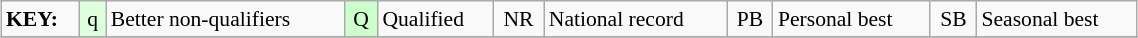<table class="wikitable" style="margin:0.5em auto; font-size:90%;position:relative;" width=60%>
<tr>
<td><strong>KEY:</strong></td>
<td bgcolor=ddffdd align=center>q</td>
<td>Better non-qualifiers</td>
<td bgcolor=ccffcc align=center>Q</td>
<td>Qualified</td>
<td align=center>NR</td>
<td>National record</td>
<td align=center>PB</td>
<td>Personal best</td>
<td align=center>SB</td>
<td>Seasonal best</td>
</tr>
<tr>
</tr>
</table>
